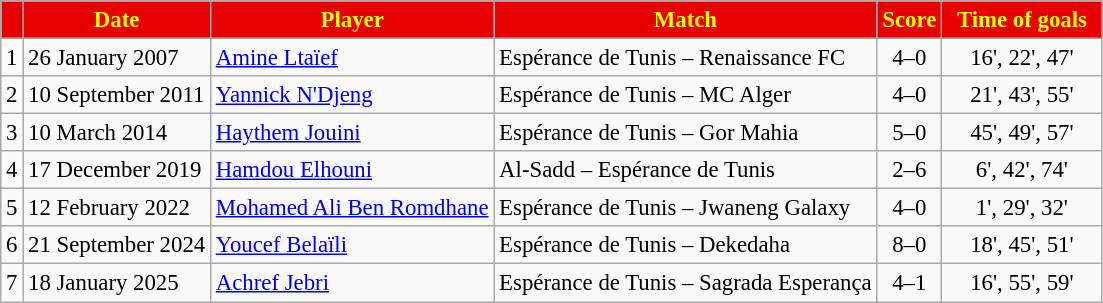<table border="0" class="wikitable" style="text-align:center;font-size:95%">
<tr>
<th style="color:#FFFF00; background:#E60000;"></th>
<th style="color:#FFFF00; background:#E60000;">Date</th>
<th style="color:#FFFF00; background:#E60000;">Player</th>
<th style="color:#FFFF00; background:#E60000;">Match</th>
<th width="35" style="color:#FFFF00; background:#E60000;">Score</th>
<th width="100" style="color:#FFFF00; background:#E60000;">Time of goals</th>
</tr>
<tr>
<td align=left>1</td>
<td align=left>26 January 2007</td>
<td align=left><a href='#'>Amine Ltaïef</a></td>
<td align=left>Espérance de Tunis – Renaissance FC</td>
<td align=center>4–0</td>
<td align=center>16', 22', 47'</td>
</tr>
<tr>
<td align=left>2</td>
<td align=left>10 September 2011</td>
<td align=left><a href='#'>Yannick N'Djeng</a></td>
<td align=left>Espérance de Tunis – MC Alger</td>
<td align=center>4–0</td>
<td align=center>21', 43', 55'</td>
</tr>
<tr>
<td align=left>3</td>
<td align=left>10 March 2014</td>
<td align=left><a href='#'>Haythem Jouini</a></td>
<td align=left>Espérance de Tunis – Gor Mahia</td>
<td align=center>5–0</td>
<td align=center>45', 49', 57'</td>
</tr>
<tr>
<td align=left>4</td>
<td align=left>17 December 2019</td>
<td align=left><a href='#'>Hamdou Elhouni</a></td>
<td align=left>Al-Sadd – Espérance de Tunis</td>
<td align=center>2–6</td>
<td align=center>6', 42', 74'</td>
</tr>
<tr>
<td align=left>5</td>
<td align=left>12 February 2022</td>
<td align=left><a href='#'>Mohamed Ali Ben Romdhane</a></td>
<td align=left>Espérance de Tunis – Jwaneng Galaxy</td>
<td align=center>4–0</td>
<td align=center>1', 29', 32'</td>
</tr>
<tr>
<td align=left>6</td>
<td align=left>21 September 2024</td>
<td align=left><a href='#'>Youcef Belaïli</a></td>
<td align=left>Espérance de Tunis – Dekedaha</td>
<td align=center>8–0</td>
<td align=center>18', 45', 51'</td>
</tr>
<tr>
<td align=left>7</td>
<td align=left>18 January 2025</td>
<td align=left><a href='#'>Achref Jebri</a></td>
<td align=left>Espérance de Tunis – Sagrada Esperança</td>
<td align=center>4–1</td>
<td align=center>16', 55', 59'</td>
</tr>
</table>
